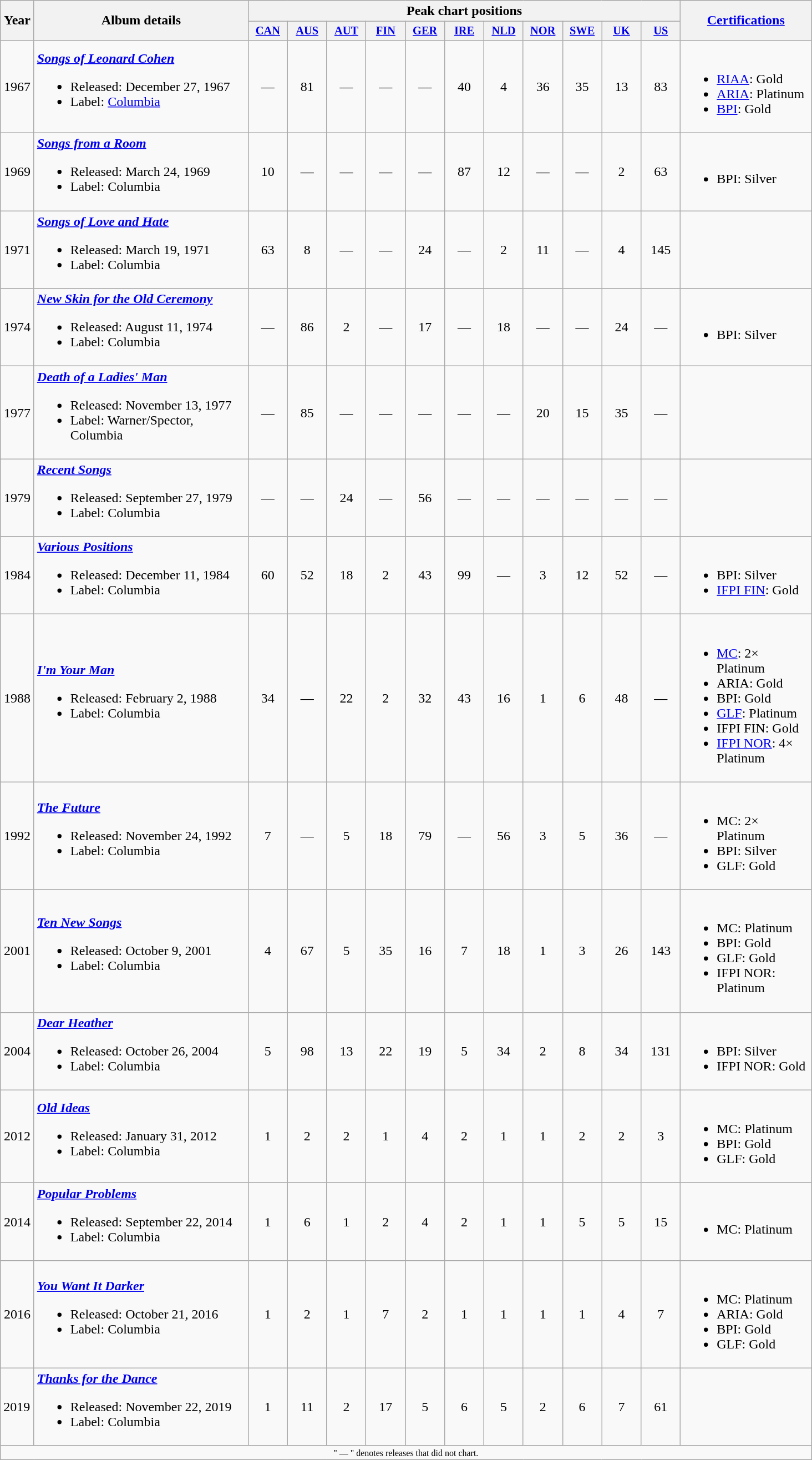<table class="wikitable">
<tr>
<th rowspan="2" width="33">Year</th>
<th rowspan="2" width="250">Album details</th>
<th colspan="11">Peak chart positions</th>
<th rowspan="2" width="150"><a href='#'>Certifications</a></th>
</tr>
<tr>
<th style="width:3em;font-size:85%"><a href='#'>CAN</a><br></th>
<th style="width:3em;font-size:85%"><a href='#'>AUS</a><br></th>
<th style="width:3em;font-size:85%"><a href='#'>AUT</a><br></th>
<th style="width:3em;font-size:85%"><a href='#'>FIN</a><br></th>
<th style="width:3em;font-size:85%"><a href='#'>GER</a><br></th>
<th style="width:3em;font-size:85%"><a href='#'>IRE</a><br></th>
<th style="width:3em;font-size:85%"><a href='#'>NLD</a><br></th>
<th style="width:3em;font-size:85%"><a href='#'>NOR</a><br></th>
<th style="width:3em;font-size:85%"><a href='#'>SWE</a><br></th>
<th style="width:3em;font-size:85%"><a href='#'>UK</a><br></th>
<th style="width:3em;font-size:85%"><a href='#'>US</a><br></th>
</tr>
<tr>
<td align="center">1967</td>
<td align="left"><strong><em><a href='#'>Songs of Leonard Cohen</a></em></strong><br><ul><li>Released: December 27, 1967</li><li>Label: <a href='#'>Columbia</a></li></ul></td>
<td align="center">—</td>
<td align="center">81<br></td>
<td align="center">—</td>
<td align="center">—</td>
<td align="center">—</td>
<td align="center">40</td>
<td align="center">4</td>
<td align="center">36</td>
<td align="center">35</td>
<td align="center">13</td>
<td align="center">83</td>
<td><br><ul><li><a href='#'>RIAA</a>: Gold</li><li><a href='#'>ARIA</a>: Platinum</li><li><a href='#'>BPI</a>: Gold</li></ul></td>
</tr>
<tr>
<td align="center">1969</td>
<td align="left"><strong><em><a href='#'>Songs from a Room</a></em></strong><br><ul><li>Released: March 24, 1969</li><li>Label: Columbia</li></ul></td>
<td align="center">10<br></td>
<td align="center">—</td>
<td align="center">—</td>
<td align="center">—</td>
<td align="center">—</td>
<td align="center">87</td>
<td align="center">12</td>
<td align="center">—</td>
<td align="center">—</td>
<td align="center">2</td>
<td align="center">63</td>
<td><br><ul><li>BPI: Silver</li></ul></td>
</tr>
<tr>
<td align="center">1971</td>
<td align="left"><strong><em><a href='#'>Songs of Love and Hate</a></em></strong><br><ul><li>Released: March 19, 1971</li><li>Label: Columbia</li></ul></td>
<td align="center">63<br></td>
<td align="center">8</td>
<td align="center">—</td>
<td align="center">—</td>
<td align="center">24</td>
<td align="center">—</td>
<td align="center">2</td>
<td align="center">11</td>
<td align="center">—</td>
<td align="center">4</td>
<td align="center">145</td>
<td></td>
</tr>
<tr>
<td align="center">1974</td>
<td align="left"><strong><em><a href='#'>New Skin for the Old Ceremony</a></em></strong><br><ul><li>Released: August 11, 1974</li><li>Label: Columbia</li></ul></td>
<td align="center">—</td>
<td align="center">86</td>
<td align="center">2</td>
<td align="center">—</td>
<td align="center">17</td>
<td align="center">—</td>
<td align="center">18</td>
<td align="center">—</td>
<td align="center">—</td>
<td align="center">24</td>
<td align="center">—</td>
<td><br><ul><li>BPI: Silver</li></ul></td>
</tr>
<tr>
<td align="center">1977</td>
<td align="left"><strong><em><a href='#'>Death of a Ladies' Man</a></em></strong><br><ul><li>Released: November 13, 1977</li><li>Label: Warner/Spector, Columbia</li></ul></td>
<td align="center">—</td>
<td align="center">85</td>
<td align="center">—</td>
<td align="center">—</td>
<td align="center">—</td>
<td align="center">—</td>
<td align="center">—</td>
<td align="center">20</td>
<td align="center">15</td>
<td align="center">35</td>
<td align="center">—</td>
<td></td>
</tr>
<tr>
<td align="center">1979</td>
<td align="left"><strong><em><a href='#'>Recent Songs</a></em></strong><br><ul><li>Released: September 27, 1979</li><li>Label: Columbia</li></ul></td>
<td align="center">—</td>
<td align="center">—</td>
<td align="center">24</td>
<td align="center">—</td>
<td align="center">56</td>
<td align="center">—</td>
<td align="center">—</td>
<td align="center">—</td>
<td align="center">—</td>
<td align="center">—</td>
<td align="center">—</td>
<td></td>
</tr>
<tr>
<td align="center">1984</td>
<td align="left"><strong><em><a href='#'>Various Positions</a></em></strong><br><ul><li>Released: December 11, 1984</li><li>Label: Columbia</li></ul></td>
<td align="center">60<br></td>
<td align="center">52</td>
<td align="center">18</td>
<td align="center">2</td>
<td align="center">43</td>
<td align="center">99</td>
<td align="center">—</td>
<td align="center">3</td>
<td align="center">12</td>
<td align="center">52</td>
<td align="center">—</td>
<td><br><ul><li>BPI: Silver</li><li><a href='#'>IFPI FIN</a>: Gold</li></ul></td>
</tr>
<tr>
<td align="center">1988</td>
<td align="left"><strong><em><a href='#'>I'm Your Man</a></em></strong><br><ul><li>Released: February 2, 1988</li><li>Label: Columbia</li></ul></td>
<td align="center">34<br></td>
<td align="center">—</td>
<td align="center">22</td>
<td align="center">2</td>
<td align="center">32</td>
<td align="center">43</td>
<td align="center">16</td>
<td align="center">1</td>
<td align="center">6</td>
<td align="center">48</td>
<td align="center">—</td>
<td><br><ul><li><a href='#'>MC</a>: 2× Platinum</li><li>ARIA: Gold</li><li>BPI: Gold</li><li><a href='#'>GLF</a>: Platinum</li><li>IFPI FIN: Gold</li><li><a href='#'>IFPI NOR</a>: 4× Platinum</li></ul></td>
</tr>
<tr>
<td align="center">1992</td>
<td align="left"><strong><em><a href='#'>The Future</a></em></strong><br><ul><li>Released: November 24, 1992</li><li>Label: Columbia</li></ul></td>
<td align="center">7<br></td>
<td align="center">—</td>
<td align="center">5</td>
<td align="center">18</td>
<td align="center">79</td>
<td align="center">—</td>
<td align="center">56</td>
<td align="center">3</td>
<td align="center">5</td>
<td align="center">36</td>
<td align="center">—</td>
<td><br><ul><li>MC: 2× Platinum</li><li>BPI: Silver</li><li>GLF: Gold</li></ul></td>
</tr>
<tr>
<td align="center">2001</td>
<td align="left"><strong><em><a href='#'>Ten New Songs</a></em></strong><br><ul><li>Released: October 9, 2001</li><li>Label: Columbia</li></ul></td>
<td align="center">4</td>
<td align="center">67</td>
<td align="center">5</td>
<td align="center">35</td>
<td align="center">16</td>
<td align="center">7</td>
<td align="center">18</td>
<td align="center">1</td>
<td align="center">3</td>
<td align="center">26</td>
<td align="center">143</td>
<td><br><ul><li>MC: Platinum</li><li>BPI: Gold</li><li>GLF: Gold</li><li>IFPI NOR: Platinum</li></ul></td>
</tr>
<tr>
<td align="center">2004</td>
<td align="left"><strong><em><a href='#'>Dear Heather</a></em></strong><br><ul><li>Released: October 26, 2004</li><li>Label: Columbia</li></ul></td>
<td align="center">5</td>
<td align="center">98</td>
<td align="center">13</td>
<td align="center">22</td>
<td align="center">19</td>
<td align="center">5</td>
<td align="center">34</td>
<td align="center">2</td>
<td align="center">8</td>
<td align="center">34</td>
<td align="center">131</td>
<td><br><ul><li>BPI: Silver</li><li>IFPI NOR: Gold</li></ul></td>
</tr>
<tr>
<td align="center">2012</td>
<td align="left"><strong><em><a href='#'>Old Ideas</a></em></strong><br><ul><li>Released: January 31, 2012</li><li>Label: Columbia</li></ul></td>
<td align="center">1</td>
<td align="center">2</td>
<td align="center">2</td>
<td align="center">1</td>
<td align="center">4</td>
<td align="center">2</td>
<td align="center">1</td>
<td align="center">1</td>
<td align="center">2</td>
<td align="center">2</td>
<td align="center">3</td>
<td><br><ul><li>MC: Platinum</li><li>BPI: Gold</li><li>GLF: Gold</li></ul></td>
</tr>
<tr>
<td align="center">2014</td>
<td align="left"><strong><em><a href='#'>Popular Problems</a></em></strong><br><ul><li>Released: September 22, 2014</li><li>Label: Columbia</li></ul></td>
<td align="center">1</td>
<td align="center">6</td>
<td align="center">1</td>
<td align="center">2</td>
<td align="center">4</td>
<td align="center">2</td>
<td align="center">1</td>
<td align="center">1</td>
<td align="center">5</td>
<td align="center">5</td>
<td align="center">15</td>
<td><br><ul><li>MC: Platinum</li></ul></td>
</tr>
<tr>
<td align="center">2016</td>
<td align="left"><strong><em><a href='#'>You Want It Darker</a></em></strong><br><ul><li>Released: October 21, 2016</li><li>Label: Columbia</li></ul></td>
<td align="center">1</td>
<td align="center">2</td>
<td align="center">1</td>
<td align="center">7</td>
<td align="center">2</td>
<td align="center">1</td>
<td align="center">1</td>
<td align="center">1</td>
<td align="center">1</td>
<td align="center">4</td>
<td align="center">7</td>
<td><br><ul><li>MC: Platinum</li><li>ARIA: Gold</li><li>BPI: Gold</li><li>GLF: Gold</li></ul></td>
</tr>
<tr>
<td>2019</td>
<td align="left"><strong><em><a href='#'>Thanks for the Dance</a></em></strong><br><ul><li>Released: November 22, 2019</li><li>Label: Columbia</li></ul></td>
<td align="center">1</td>
<td align="center">11</td>
<td align="center">2</td>
<td align="center">17</td>
<td align="center">5</td>
<td align="center">6</td>
<td align="center">5</td>
<td align="center">2</td>
<td align="center">6</td>
<td align="center">7</td>
<td align="center">61</td>
<td></td>
</tr>
<tr>
<td align="center" colspan="30" style="font-size: 8pt">" — " denotes releases that did not chart.</td>
</tr>
</table>
